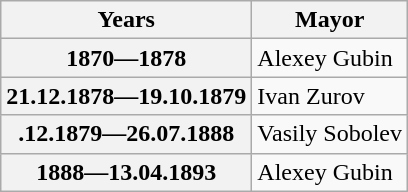<table class="wikitable standard">
<tr>
<th>Years</th>
<th>Mayor</th>
</tr>
<tr>
<th>1870—1878</th>
<td>Alexey Gubin</td>
</tr>
<tr>
<th>21.12.1878—19.10.1879</th>
<td>Ivan Zurov</td>
</tr>
<tr>
<th>.12.1879—26.07.1888</th>
<td>Vasily Sobolev</td>
</tr>
<tr>
<th>1888—13.04.1893</th>
<td>Alexey Gubin</td>
</tr>
</table>
